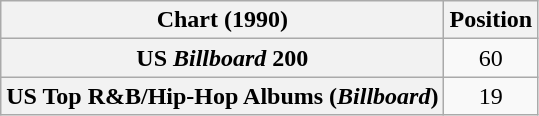<table class="wikitable sortable plainrowheaders" style="text-align:center">
<tr>
<th scope="col">Chart (1990)</th>
<th scope="col">Position</th>
</tr>
<tr>
<th scope="row">US <em>Billboard</em> 200</th>
<td>60</td>
</tr>
<tr>
<th scope="row">US Top R&B/Hip-Hop Albums (<em>Billboard</em>)</th>
<td>19</td>
</tr>
</table>
